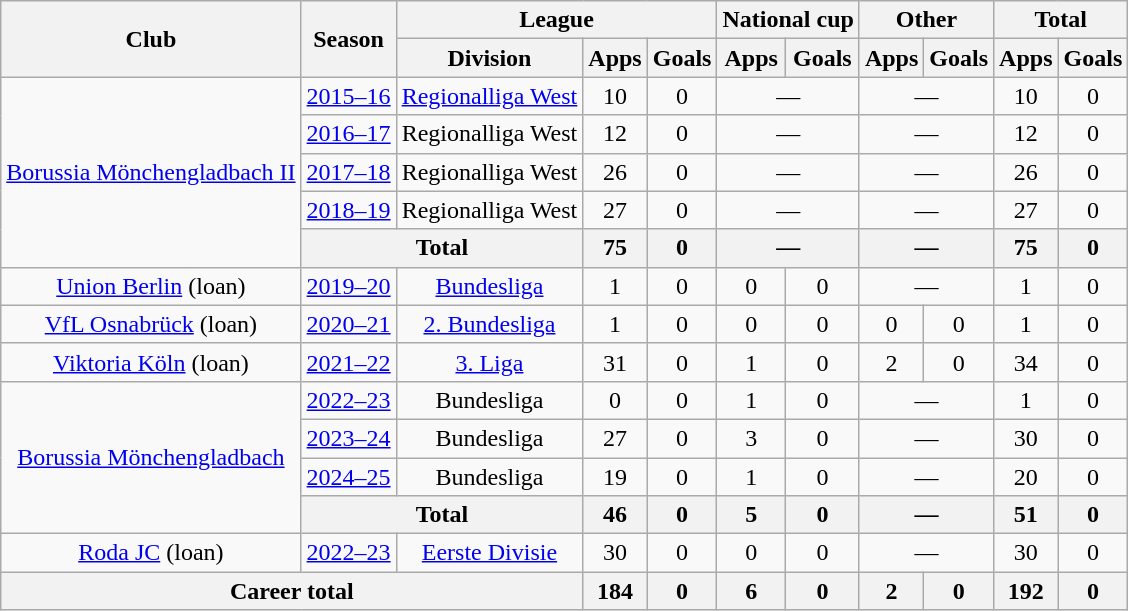<table class="wikitable" style="text-align:center">
<tr>
<th rowspan="2">Club</th>
<th rowspan="2">Season</th>
<th colspan="3">League</th>
<th colspan="2">National cup</th>
<th colspan="2">Other</th>
<th colspan="2">Total</th>
</tr>
<tr>
<th>Division</th>
<th>Apps</th>
<th>Goals</th>
<th>Apps</th>
<th>Goals</th>
<th>Apps</th>
<th>Goals</th>
<th>Apps</th>
<th>Goals</th>
</tr>
<tr>
<td rowspan="5"><a href='#'>Borussia Mönchengladbach II</a></td>
<td><a href='#'>2015–16</a></td>
<td><a href='#'>Regionalliga West</a></td>
<td>10</td>
<td>0</td>
<td colspan="2">—</td>
<td colspan="2">—</td>
<td>10</td>
<td>0</td>
</tr>
<tr>
<td><a href='#'>2016–17</a></td>
<td>Regionalliga West</td>
<td>12</td>
<td>0</td>
<td colspan="2">—</td>
<td colspan="2">—</td>
<td>12</td>
<td>0</td>
</tr>
<tr>
<td><a href='#'>2017–18</a></td>
<td>Regionalliga West</td>
<td>26</td>
<td>0</td>
<td colspan="2">—</td>
<td colspan="2">—</td>
<td>26</td>
<td>0</td>
</tr>
<tr>
<td><a href='#'>2018–19</a></td>
<td>Regionalliga West</td>
<td>27</td>
<td>0</td>
<td colspan="2">—</td>
<td colspan="2">—</td>
<td>27</td>
<td>0</td>
</tr>
<tr>
<th colspan="2">Total</th>
<th>75</th>
<th>0</th>
<th colspan="2">—</th>
<th colspan="2">—</th>
<th>75</th>
<th>0</th>
</tr>
<tr>
<td><a href='#'>Union Berlin</a> (loan)</td>
<td><a href='#'>2019–20</a></td>
<td><a href='#'>Bundesliga</a></td>
<td>1</td>
<td>0</td>
<td>0</td>
<td>0</td>
<td colspan="2">—</td>
<td>1</td>
<td>0</td>
</tr>
<tr>
<td><a href='#'>VfL Osnabrück</a> (loan)</td>
<td><a href='#'>2020–21</a></td>
<td><a href='#'>2. Bundesliga</a></td>
<td>1</td>
<td>0</td>
<td>0</td>
<td>0</td>
<td>0</td>
<td>0</td>
<td>1</td>
<td>0</td>
</tr>
<tr>
<td><a href='#'>Viktoria Köln</a> (loan)</td>
<td><a href='#'>2021–22</a></td>
<td><a href='#'>3. Liga</a></td>
<td>31</td>
<td>0</td>
<td>1</td>
<td>0</td>
<td>2</td>
<td>0</td>
<td>34</td>
<td>0</td>
</tr>
<tr>
<td rowspan="4"><a href='#'>Borussia Mönchengladbach</a></td>
<td><a href='#'>2022–23</a></td>
<td>Bundesliga</td>
<td>0</td>
<td>0</td>
<td>1</td>
<td>0</td>
<td colspan="2">—</td>
<td>1</td>
<td>0</td>
</tr>
<tr>
<td><a href='#'>2023–24</a></td>
<td>Bundesliga</td>
<td>27</td>
<td>0</td>
<td>3</td>
<td>0</td>
<td colspan="2">—</td>
<td>30</td>
<td>0</td>
</tr>
<tr>
<td><a href='#'>2024–25</a></td>
<td>Bundesliga</td>
<td>19</td>
<td>0</td>
<td>1</td>
<td>0</td>
<td colspan="2">—</td>
<td>20</td>
<td>0</td>
</tr>
<tr>
<th colspan="2">Total</th>
<th>46</th>
<th>0</th>
<th>5</th>
<th>0</th>
<th colspan="2">—</th>
<th>51</th>
<th>0</th>
</tr>
<tr>
<td><a href='#'>Roda JC</a> (loan)</td>
<td><a href='#'>2022–23</a></td>
<td><a href='#'>Eerste Divisie</a></td>
<td>30</td>
<td>0</td>
<td>0</td>
<td>0</td>
<td colspan="2">—</td>
<td>30</td>
<td>0</td>
</tr>
<tr>
<th colspan="3">Career total</th>
<th>184</th>
<th>0</th>
<th>6</th>
<th>0</th>
<th>2</th>
<th>0</th>
<th>192</th>
<th>0</th>
</tr>
</table>
